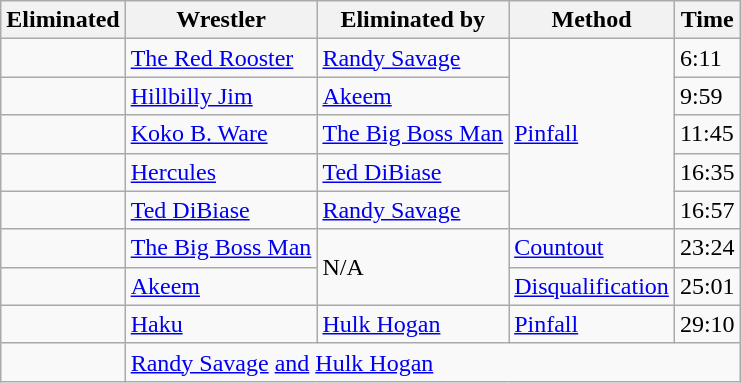<table class="wikitable sortable">
<tr>
<th>Eliminated</th>
<th>Wrestler</th>
<th>Eliminated by</th>
<th>Method</th>
<th>Time</th>
</tr>
<tr>
<td></td>
<td><a href='#'>The Red Rooster</a></td>
<td><a href='#'>Randy Savage</a></td>
<td rowspan="5"><a href='#'>Pinfall</a></td>
<td>6:11</td>
</tr>
<tr>
<td></td>
<td><a href='#'>Hillbilly Jim</a></td>
<td><a href='#'>Akeem</a></td>
<td>9:59</td>
</tr>
<tr>
<td></td>
<td><a href='#'>Koko B. Ware</a></td>
<td><a href='#'>The Big Boss Man</a></td>
<td>11:45</td>
</tr>
<tr>
<td></td>
<td><a href='#'>Hercules</a></td>
<td><a href='#'>Ted DiBiase</a></td>
<td>16:35</td>
</tr>
<tr>
<td></td>
<td><a href='#'>Ted DiBiase</a></td>
<td><a href='#'>Randy Savage</a></td>
<td>16:57</td>
</tr>
<tr>
<td></td>
<td><a href='#'>The Big Boss Man</a></td>
<td rowspan="2">N/A</td>
<td><a href='#'>Countout</a></td>
<td>23:24</td>
</tr>
<tr>
<td></td>
<td><a href='#'>Akeem</a></td>
<td><a href='#'>Disqualification</a></td>
<td>25:01</td>
</tr>
<tr>
<td></td>
<td><a href='#'>Haku</a></td>
<td><a href='#'>Hulk Hogan</a></td>
<td><a href='#'>Pinfall</a></td>
<td>29:10</td>
</tr>
<tr>
<td></td>
<td colspan="4"><a href='#'>Randy Savage</a> <a href='#'>and</a> <a href='#'>Hulk Hogan</a></td>
</tr>
</table>
